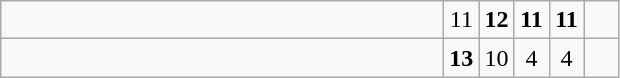<table class="wikitable">
<tr>
<td style="width:18em"></td>
<td align=center style="width:1em">11</td>
<td align=center style="width:1em"><strong>12</strong></td>
<td align=center style="width:1em"><strong>11</strong></td>
<td align=center style="width:1em"><strong>11</strong></td>
<td align=center style="width:1em"></td>
</tr>
<tr>
<td style="width:18em"></td>
<td align=center style="width:1em"><strong>13</strong></td>
<td align=center style="width:1em">10</td>
<td align=center style="width:1em">4</td>
<td align=center style="width:1em">4</td>
<td align=center style="width:1em"></td>
</tr>
</table>
